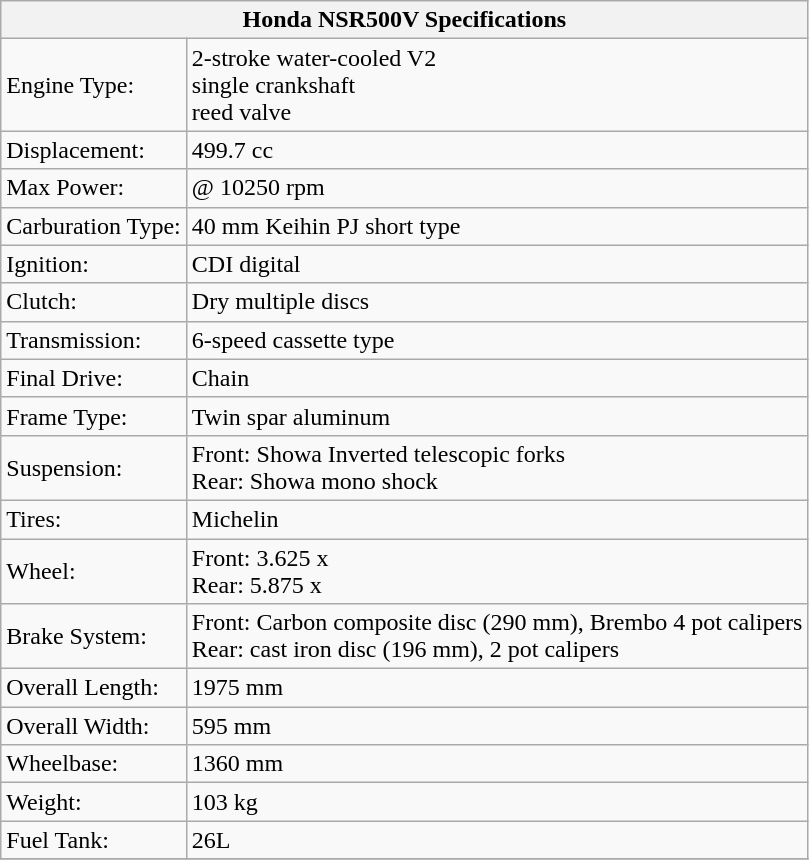<table class="wikitable">
<tr>
<th colspan=3>Honda NSR500V Specifications</th>
</tr>
<tr>
<td>Engine Type:</td>
<td>2-stroke water-cooled V2<br>single crankshaft<br>reed valve</td>
</tr>
<tr>
<td>Displacement:</td>
<td>499.7 cc</td>
</tr>
<tr>
<td>Max Power:</td>
<td> @ 10250 rpm</td>
</tr>
<tr>
<td>Carburation Type:</td>
<td>40 mm Keihin PJ short type</td>
</tr>
<tr>
<td>Ignition:</td>
<td>CDI digital</td>
</tr>
<tr>
<td>Clutch:</td>
<td>Dry multiple discs</td>
</tr>
<tr>
<td>Transmission:</td>
<td>6-speed cassette type</td>
</tr>
<tr>
<td>Final Drive:</td>
<td>Chain</td>
</tr>
<tr>
<td>Frame Type:</td>
<td>Twin spar aluminum</td>
</tr>
<tr>
<td>Suspension:</td>
<td>Front: Showa Inverted telescopic forks <br>Rear: Showa mono shock</td>
</tr>
<tr>
<td>Tires:</td>
<td>Michelin</td>
</tr>
<tr>
<td>Wheel:</td>
<td>Front: 3.625 x <br>Rear: 5.875 x </td>
</tr>
<tr>
<td>Brake System:</td>
<td>Front: Carbon composite disc (290 mm), Brembo 4 pot calipers<br>Rear: cast iron disc (196 mm), 2 pot calipers</td>
</tr>
<tr>
<td>Overall Length:</td>
<td>1975 mm</td>
</tr>
<tr>
<td>Overall Width:</td>
<td>595 mm</td>
</tr>
<tr>
<td>Wheelbase:</td>
<td>1360 mm</td>
</tr>
<tr>
<td>Weight:</td>
<td>103 kg</td>
</tr>
<tr>
<td>Fuel Tank:</td>
<td>26L</td>
</tr>
<tr>
</tr>
</table>
